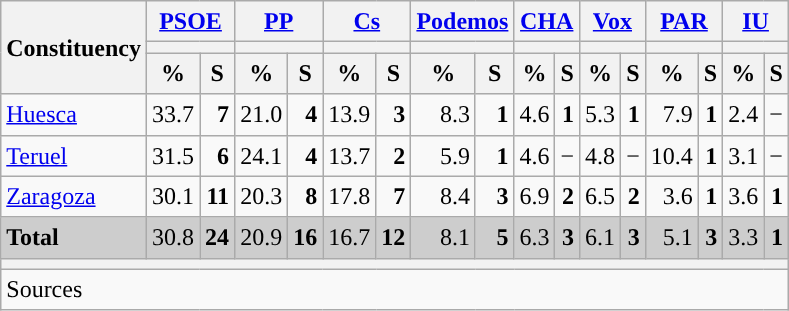<table class="wikitable sortable" style="text-align:right; line-height:20px;">
<tr>
<th rowspan="3">Constituency</th>
<th colspan="2" width="30px" class="unsortable"><a href='#'>PSOE</a></th>
<th colspan="2" width="30px" class="unsortable"><a href='#'>PP</a></th>
<th colspan="2" width="30px" class="unsortable"><a href='#'>Cs</a></th>
<th colspan="2" width="30px" class="unsortable"><a href='#'>Podemos</a></th>
<th colspan="2" width="30px" class="unsortable"><a href='#'>CHA</a></th>
<th colspan="2" width="30px" class="unsortable"><a href='#'>Vox</a></th>
<th colspan="2" width="30px" class="unsortable"><a href='#'>PAR</a></th>
<th colspan="2" width="30px" class="unsortable"><a href='#'>IU</a></th>
</tr>
<tr>
<th colspan="2" style="background:"></th>
<th colspan="2" style="background:"></th>
<th colspan="2" style="background:"></th>
<th colspan="2" style="background:"></th>
<th colspan="2" style="background:"></th>
<th colspan="2" style="background:"></th>
<th colspan="2" style="background:"></th>
<th colspan="2" style="background:"></th>
</tr>
<tr>
<th data-sort-type="number">%</th>
<th data-sort-type="number">S</th>
<th data-sort-type="number">%</th>
<th data-sort-type="number">S</th>
<th data-sort-type="number">%</th>
<th data-sort-type="number">S</th>
<th data-sort-type="number">%</th>
<th data-sort-type="number">S</th>
<th data-sort-type="number">%</th>
<th data-sort-type="number">S</th>
<th data-sort-type="number">%</th>
<th data-sort-type="number">S</th>
<th data-sort-type="number">%</th>
<th data-sort-type="number">S</th>
<th data-sort-type="number">%</th>
<th data-sort-type="number">S</th>
</tr>
<tr>
<td align="left"><a href='#'>Huesca</a></td>
<td style="background:">33.7</td>
<td><strong>7</strong></td>
<td>21.0</td>
<td><strong>4</strong></td>
<td>13.9</td>
<td><strong>3</strong></td>
<td>8.3</td>
<td><strong>1</strong></td>
<td>4.6</td>
<td><strong>1</strong></td>
<td>5.3</td>
<td><strong>1</strong></td>
<td>7.9</td>
<td><strong>1</strong></td>
<td>2.4</td>
<td>−</td>
</tr>
<tr>
<td align="left"><a href='#'>Teruel</a></td>
<td style="background:">31.5</td>
<td><strong>6</strong></td>
<td>24.1</td>
<td><strong>4</strong></td>
<td>13.7</td>
<td><strong>2</strong></td>
<td>5.9</td>
<td><strong>1</strong></td>
<td>4.6</td>
<td>−</td>
<td>4.8</td>
<td>−</td>
<td>10.4</td>
<td><strong>1</strong></td>
<td>3.1</td>
<td>−</td>
</tr>
<tr>
<td align="left"><a href='#'>Zaragoza</a></td>
<td style="background:">30.1</td>
<td><strong>11</strong></td>
<td>20.3</td>
<td><strong>8</strong></td>
<td>17.8</td>
<td><strong>7</strong></td>
<td>8.4</td>
<td><strong>3</strong></td>
<td>6.9</td>
<td><strong>2</strong></td>
<td>6.5</td>
<td><strong>2</strong></td>
<td>3.6</td>
<td><strong>1</strong></td>
<td>3.6</td>
<td><strong>1</strong></td>
</tr>
<tr style="background:#CDCDCD;">
<td align="left"><strong>Total</strong></td>
<td style="background:">30.8</td>
<td><strong>24</strong></td>
<td>20.9</td>
<td><strong>16</strong></td>
<td>16.7</td>
<td><strong>12</strong></td>
<td>8.1</td>
<td><strong>5</strong></td>
<td>6.3</td>
<td><strong>3</strong></td>
<td>6.1</td>
<td><strong>3</strong></td>
<td>5.1</td>
<td><strong>3</strong></td>
<td>3.3</td>
<td><strong>1</strong></td>
</tr>
<tr>
<th colspan="17"></th>
</tr>
<tr>
<th style="text-align:left; font-weight:normal; background:#F9F9F9" colspan="17">Sources</th>
</tr>
</table>
